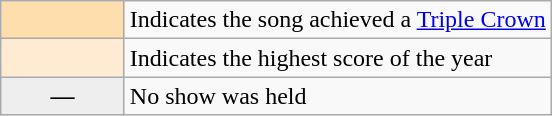<table class="wikitable">
<tr>
<th width="75px" style="background:#FFDEAD; text-align:center" scope="row"></th>
<td>Indicates the song achieved a <a href='#'>Triple Crown</a></td>
</tr>
<tr>
<th width="75px" style="background:#FFEBD2; text-align:center" scope="row"></th>
<td>Indicates the highest score of the year</td>
</tr>
<tr>
<th width="75px" style="background:#eee; text-align:center" scope="row">—</th>
<td>No show was held</td>
</tr>
</table>
